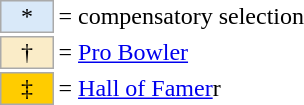<table border=0 cellspacing="0" cellpadding="8">
<tr>
<td><br><table style="margin: 0.75em 0 0 0.5em;">
<tr>
<td style="background:#d9e9f9; border:1px solid #aaa; width:2em; text-align:center;">*</td>
<td>= compensatory selection</td>
<td></td>
</tr>
<tr>
<td style="background:#faecc8; border:1px solid #aaa; width:2em; text-align:center;">†</td>
<td>= <a href='#'>Pro Bowler</a></td>
</tr>
<tr>
<td style="background-color:#FFCC00; border:1px solid #aaaaaa; width:2em; text-align:center;">‡</td>
<td>= <a href='#'>Hall of Famer</a>r</td>
</tr>
</table>
</td>
<td cellspacing="2"><br></td>
</tr>
</table>
